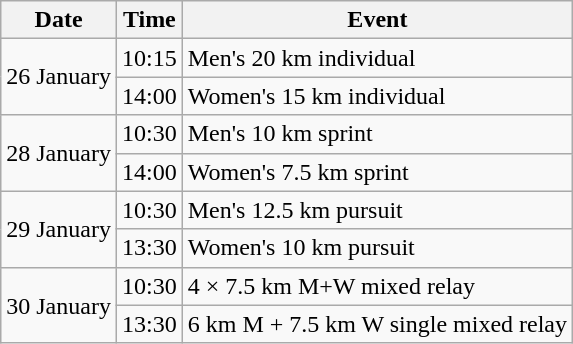<table class="wikitable">
<tr>
<th>Date</th>
<th>Time</th>
<th>Event</th>
</tr>
<tr>
<td rowspan=2>26 January</td>
<td>10:15</td>
<td>Men's 20 km individual</td>
</tr>
<tr>
<td>14:00</td>
<td>Women's 15 km individual</td>
</tr>
<tr>
<td rowspan=2>28 January</td>
<td>10:30</td>
<td>Men's 10 km sprint</td>
</tr>
<tr>
<td>14:00</td>
<td>Women's 7.5 km sprint</td>
</tr>
<tr>
<td rowspan=2>29 January</td>
<td>10:30</td>
<td>Men's 12.5 km pursuit</td>
</tr>
<tr>
<td>13:30</td>
<td>Women's 10 km pursuit</td>
</tr>
<tr>
<td rowspan=2>30 January</td>
<td>10:30</td>
<td>4 × 7.5 km M+W mixed relay</td>
</tr>
<tr>
<td>13:30</td>
<td>6 km M + 7.5 km W single mixed relay</td>
</tr>
</table>
